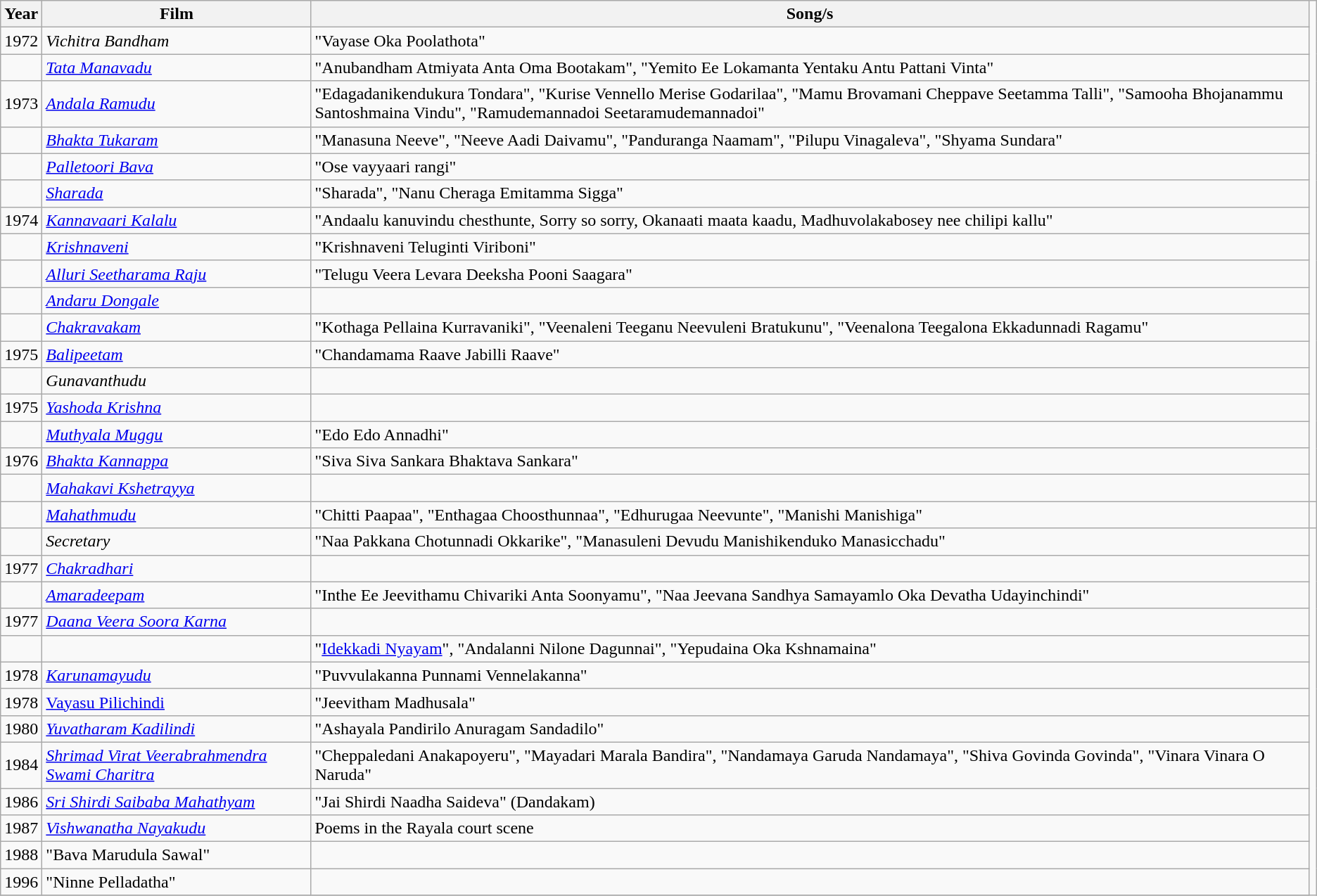<table class="wikitable">
<tr>
<th>Year</th>
<th>Film</th>
<th>Song/s</th>
</tr>
<tr>
<td>1972</td>
<td><em>Vichitra Bandham</em></td>
<td>"Vayase Oka Poolathota"</td>
</tr>
<tr>
<td></td>
<td><em><a href='#'>Tata Manavadu</a></em></td>
<td>"Anubandham Atmiyata Anta Oma Bootakam", "Yemito Ee Lokamanta Yentaku Antu Pattani Vinta"</td>
</tr>
<tr>
<td>1973</td>
<td><em><a href='#'>Andala Ramudu</a></em></td>
<td>"Edagadanikendukura Tondara", "Kurise Vennello Merise Godarilaa", "Mamu Brovamani Cheppave Seetamma Talli", "Samooha Bhojanammu Santoshmaina Vindu", "Ramudemannadoi Seetaramudemannadoi"</td>
</tr>
<tr>
<td></td>
<td><em><a href='#'>Bhakta Tukaram</a></em></td>
<td>"Manasuna Neeve", "Neeve Aadi Daivamu", "Panduranga Naamam", "Pilupu Vinagaleva", "Shyama Sundara"</td>
</tr>
<tr>
<td></td>
<td><em><a href='#'>Palletoori Bava</a></em></td>
<td>"Ose vayyaari rangi"</td>
</tr>
<tr>
<td></td>
<td><em><a href='#'>Sharada</a></em></td>
<td>"Sharada", "Nanu Cheraga Emitamma Sigga"</td>
</tr>
<tr>
<td>1974</td>
<td><em><a href='#'>Kannavaari Kalalu</a></em></td>
<td>"Andaalu kanuvindu chesthunte, Sorry so sorry, Okanaati maata kaadu, Madhuvolakabosey nee chilipi kallu"</td>
</tr>
<tr>
<td></td>
<td><em><a href='#'>Krishnaveni</a></em></td>
<td>"Krishnaveni Teluginti Viriboni"</td>
</tr>
<tr>
<td></td>
<td><em><a href='#'>Alluri Seetharama Raju</a></em></td>
<td>"Telugu Veera Levara Deeksha Pooni Saagara"</td>
</tr>
<tr>
<td></td>
<td><em><a href='#'>Andaru Dongale</a></em></td>
<td></td>
</tr>
<tr>
<td></td>
<td><em><a href='#'>Chakravakam</a></em></td>
<td>"Kothaga Pellaina Kurravaniki", "Veenaleni Teeganu Neevuleni Bratukunu", "Veenalona Teegalona Ekkadunnadi Ragamu"</td>
</tr>
<tr>
<td>1975</td>
<td><em><a href='#'>Balipeetam</a></em></td>
<td>"Chandamama Raave Jabilli Raave"</td>
</tr>
<tr>
<td></td>
<td><em>Gunavanthudu</em></td>
<td></td>
</tr>
<tr>
<td>1975</td>
<td><em><a href='#'>Yashoda Krishna</a></em></td>
<td></td>
</tr>
<tr>
<td></td>
<td><em><a href='#'>Muthyala Muggu</a></em></td>
<td>"Edo Edo Annadhi"</td>
</tr>
<tr>
<td>1976</td>
<td><em><a href='#'>Bhakta Kannappa</a></em></td>
<td>"Siva Siva Sankara Bhaktava Sankara"</td>
</tr>
<tr>
<td></td>
<td><em><a href='#'>Mahakavi Kshetrayya</a></em></td>
<td></td>
</tr>
<tr>
<td></td>
<td><em><a href='#'>Mahathmudu</a></em></td>
<td>"Chitti Paapaa", "Enthagaa Choosthunnaa", "Edhurugaa Neevunte", "Manishi Manishiga"</td>
<td></td>
</tr>
<tr>
<td></td>
<td><em>Secretary</em></td>
<td>"Naa Pakkana Chotunnadi Okkarike", "Manasuleni Devudu Manishikenduko Manasicchadu"</td>
</tr>
<tr>
<td>1977</td>
<td><em><a href='#'>Chakradhari</a></em></td>
<td></td>
</tr>
<tr>
<td></td>
<td><em><a href='#'>Amaradeepam</a></em></td>
<td>"Inthe Ee Jeevithamu Chivariki Anta Soonyamu", "Naa Jeevana Sandhya Samayamlo Oka Devatha Udayinchindi"</td>
</tr>
<tr>
<td>1977</td>
<td><em><a href='#'>Daana Veera Soora Karna</a></em></td>
<td></td>
</tr>
<tr>
<td></td>
<td></td>
<td>"<a href='#'>Idekkadi Nyayam</a>", "Andalanni Nilone Dagunnai", "Yepudaina Oka Kshnamaina"</td>
</tr>
<tr>
<td>1978</td>
<td><em><a href='#'>Karunamayudu</a></em></td>
<td>"Puvvulakanna Punnami Vennelakanna"</td>
</tr>
<tr>
<td>1978</td>
<td><a href='#'>Vayasu Pilichindi</a></td>
<td>"Jeevitham Madhusala"</td>
</tr>
<tr>
<td>1980</td>
<td><em><a href='#'>Yuvatharam Kadilindi</a></em></td>
<td>"Ashayala Pandirilo Anuragam Sandadilo"</td>
</tr>
<tr>
<td>1984</td>
<td><em><a href='#'>Shrimad Virat Veerabrahmendra Swami Charitra</a></em></td>
<td>"Cheppaledani Anakapoyeru", "Mayadari Marala Bandira", "Nandamaya Garuda Nandamaya", "Shiva Govinda Govinda", "Vinara Vinara O Naruda"</td>
</tr>
<tr>
<td>1986</td>
<td><em><a href='#'>Sri Shirdi Saibaba Mahathyam</a></em></td>
<td>"Jai Shirdi Naadha Saideva" (Dandakam)</td>
</tr>
<tr>
<td>1987</td>
<td><em><a href='#'>Vishwanatha Nayakudu</a></em></td>
<td>Poems in the Rayala court scene</td>
</tr>
<tr>
<td>1988</td>
<td>"Bava Marudula Sawal"</td>
<td></td>
</tr>
<tr>
<td>1996</td>
<td>"Ninne Pelladatha"</td>
<td></td>
</tr>
<tr>
</tr>
</table>
